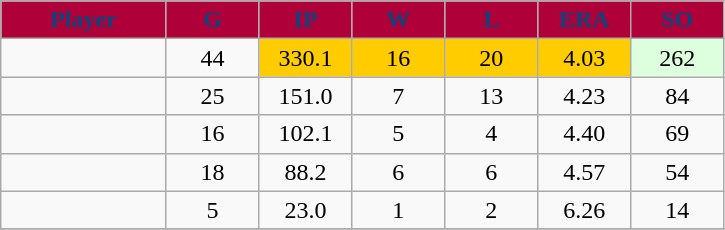<table class="wikitable sortable">
<tr>
<th style="background:#af0039;color:#0f437c;" width="16%">Player</th>
<th style="background:#af0039;color:#0f437c;" width="9%">G</th>
<th style="background:#af0039;color:#0f437c;" width="9%">IP</th>
<th style="background:#af0039;color:#0f437c;" width="9%">W</th>
<th style="background:#af0039;color:#0f437c;" width="9%">L</th>
<th style="background:#af0039;color:#0f437c;" width="9%">ERA</th>
<th style="background:#af0039;color:#0f437c;" width="9%">SO</th>
</tr>
<tr align="center">
<td></td>
<td>44</td>
<td bgcolor="#FFCC00">330.1</td>
<td bgcolor="#FFCC00">16</td>
<td bgcolor="#FFCC00">20</td>
<td bgcolor="#FFCC00">4.03</td>
<td bgcolor="#DDFFDD">262</td>
</tr>
<tr align="center">
<td></td>
<td>25</td>
<td>151.0</td>
<td>7</td>
<td>13</td>
<td>4.23</td>
<td>84</td>
</tr>
<tr align="center">
<td></td>
<td>16</td>
<td>102.1</td>
<td>5</td>
<td>4</td>
<td>4.40</td>
<td>69</td>
</tr>
<tr align="center">
<td></td>
<td>18</td>
<td>88.2</td>
<td>6</td>
<td>6</td>
<td>4.57</td>
<td>54</td>
</tr>
<tr align="center">
<td></td>
<td>5</td>
<td>23.0</td>
<td>1</td>
<td>2</td>
<td>6.26</td>
<td>14</td>
</tr>
<tr align="center">
</tr>
</table>
